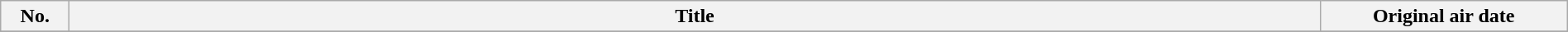<table class="wikitable plainrowheaders" style="width:100%; margin:auto;">
<tr>
<th scope="col" style="width:3em;">No.</th>
<th scope="col">Title</th>
<th scope="col" style="width:12em;">Original air date</th>
</tr>
<tr>
</tr>
</table>
